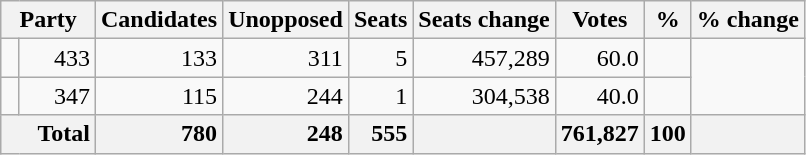<table class="wikitable sortable">
<tr>
<th colspan=2>Party</th>
<th>Candidates</th>
<th>Unopposed</th>
<th>Seats</th>
<th>Seats change</th>
<th>Votes</th>
<th>%</th>
<th>% change</th>
</tr>
<tr>
<td></td>
<td align=right>433</td>
<td align=right>133</td>
<td align=right>311</td>
<td align=right>5</td>
<td align=right>457,289</td>
<td align=right>60.0</td>
<td align=right></td>
</tr>
<tr>
<td></td>
<td align=right>347</td>
<td align=right>115</td>
<td align=right>244</td>
<td align=right>1</td>
<td align=right>304,538</td>
<td align=right>40.0</td>
<td align=right></td>
</tr>
<tr class="sortbottom" style="font-weight: bold; text-align: right; background: #f2f2f2;">
<th colspan="2" style="padding-left: 1.5em; text-align: left;">Total</th>
<td align=right>780</td>
<td align=right>248</td>
<td align=right>555</td>
<td align=right></td>
<td align=right>761,827</td>
<td align=right>100</td>
<td align=right></td>
</tr>
</table>
